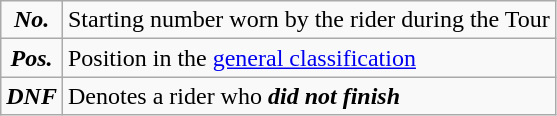<table class="wikitable">
<tr>
<td align=center><strong><em>No.</em></strong></td>
<td>Starting number worn by the rider during the Tour</td>
</tr>
<tr>
<td align=center><strong><em>Pos.</em></strong></td>
<td>Position in the <a href='#'>general classification</a></td>
</tr>
<tr>
<td align=center><strong><em>DNF</em></strong></td>
<td>Denotes a rider who <strong><em>did not finish</em></strong></td>
</tr>
</table>
